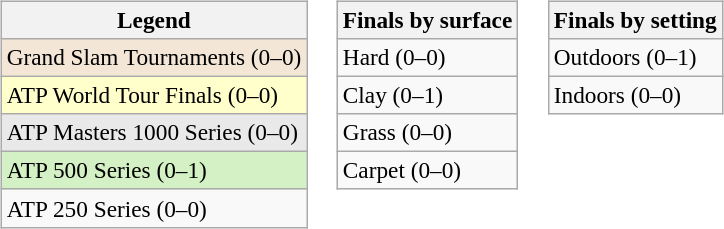<table>
<tr valign=top>
<td><br><table class=wikitable style=font-size:97%>
<tr>
<th>Legend</th>
</tr>
<tr style="background:#f3e6d7;">
<td>Grand Slam Tournaments (0–0)</td>
</tr>
<tr style="background:#ffc;">
<td>ATP World Tour Finals (0–0)</td>
</tr>
<tr style="background:#e9e9e9;">
<td>ATP Masters 1000 Series (0–0)</td>
</tr>
<tr style="background:#d4f1c5;">
<td>ATP 500 Series (0–1)</td>
</tr>
<tr>
<td>ATP 250 Series (0–0)</td>
</tr>
</table>
</td>
<td><br><table class=wikitable style=font-size:97%>
<tr>
<th>Finals by surface</th>
</tr>
<tr>
<td>Hard (0–0)</td>
</tr>
<tr>
<td>Clay (0–1)</td>
</tr>
<tr>
<td>Grass (0–0)</td>
</tr>
<tr>
<td>Carpet (0–0)</td>
</tr>
</table>
</td>
<td><br><table class=wikitable style=font-size:97%>
<tr>
<th>Finals by setting</th>
</tr>
<tr>
<td>Outdoors (0–1)</td>
</tr>
<tr>
<td>Indoors (0–0)</td>
</tr>
</table>
</td>
</tr>
</table>
